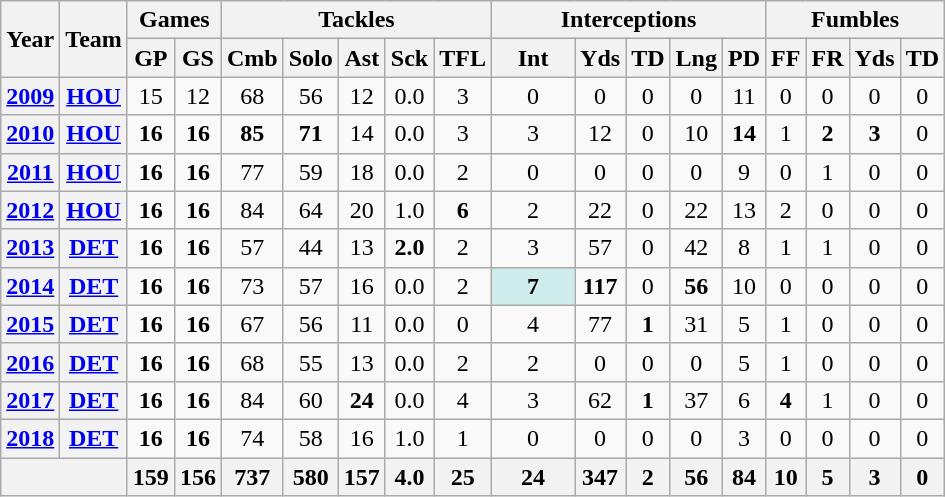<table class="wikitable" style="text-align:center">
<tr>
<th rowspan="2">Year</th>
<th rowspan="2">Team</th>
<th colspan="2">Games</th>
<th colspan="5">Tackles</th>
<th colspan="5">Interceptions</th>
<th colspan="4">Fumbles</th>
</tr>
<tr>
<th>GP</th>
<th>GS</th>
<th>Cmb</th>
<th>Solo</th>
<th>Ast</th>
<th>Sck</th>
<th>TFL</th>
<th>Int</th>
<th>Yds</th>
<th>TD</th>
<th>Lng</th>
<th>PD</th>
<th>FF</th>
<th>FR</th>
<th>Yds</th>
<th>TD</th>
</tr>
<tr>
<th><a href='#'>2009</a></th>
<th><a href='#'>HOU</a></th>
<td>15</td>
<td>12</td>
<td>68</td>
<td>56</td>
<td>12</td>
<td>0.0</td>
<td>3</td>
<td>0</td>
<td>0</td>
<td>0</td>
<td>0</td>
<td>11</td>
<td>0</td>
<td>0</td>
<td>0</td>
<td>0</td>
</tr>
<tr>
<th><a href='#'>2010</a></th>
<th><a href='#'>HOU</a></th>
<td><strong>16</strong></td>
<td><strong>16</strong></td>
<td><strong>85</strong></td>
<td><strong>71</strong></td>
<td>14</td>
<td>0.0</td>
<td>3</td>
<td>3</td>
<td>12</td>
<td>0</td>
<td>10</td>
<td><strong>14</strong></td>
<td>1</td>
<td><strong>2</strong></td>
<td><strong>3</strong></td>
<td>0</td>
</tr>
<tr>
<th><a href='#'>2011</a></th>
<th><a href='#'>HOU</a></th>
<td><strong>16</strong></td>
<td><strong>16</strong></td>
<td>77</td>
<td>59</td>
<td>18</td>
<td>0.0</td>
<td>2</td>
<td>0</td>
<td>0</td>
<td>0</td>
<td>0</td>
<td>9</td>
<td>0</td>
<td>1</td>
<td>0</td>
<td>0</td>
</tr>
<tr>
<th><a href='#'>2012</a></th>
<th><a href='#'>HOU</a></th>
<td><strong>16</strong></td>
<td><strong>16</strong></td>
<td>84</td>
<td>64</td>
<td>20</td>
<td>1.0</td>
<td><strong>6</strong></td>
<td>2</td>
<td>22</td>
<td>0</td>
<td>22</td>
<td>13</td>
<td>2</td>
<td>0</td>
<td>0</td>
<td>0</td>
</tr>
<tr>
<th><a href='#'>2013</a></th>
<th><a href='#'>DET</a></th>
<td><strong>16</strong></td>
<td><strong>16</strong></td>
<td>57</td>
<td>44</td>
<td>13</td>
<td><strong>2.0</strong></td>
<td>2</td>
<td>3</td>
<td>57</td>
<td>0</td>
<td>42</td>
<td>8</td>
<td>1</td>
<td>1</td>
<td>0</td>
<td>0</td>
</tr>
<tr>
<th><a href='#'>2014</a></th>
<th><a href='#'>DET</a></th>
<td><strong>16</strong></td>
<td><strong>16</strong></td>
<td>73</td>
<td>57</td>
<td>16</td>
<td>0.0</td>
<td>2</td>
<td style="background:#cfecec; width:3em;"><strong>7</strong></td>
<td><strong>117</strong></td>
<td>0</td>
<td><strong>56</strong></td>
<td>10</td>
<td>0</td>
<td>0</td>
<td>0</td>
<td>0</td>
</tr>
<tr>
<th><a href='#'>2015</a></th>
<th><a href='#'>DET</a></th>
<td><strong>16</strong></td>
<td><strong>16</strong></td>
<td>67</td>
<td>56</td>
<td>11</td>
<td>0.0</td>
<td>0</td>
<td>4</td>
<td>77</td>
<td><strong>1</strong></td>
<td>31</td>
<td>5</td>
<td>1</td>
<td>0</td>
<td>0</td>
<td>0</td>
</tr>
<tr>
<th><a href='#'>2016</a></th>
<th><a href='#'>DET</a></th>
<td><strong>16</strong></td>
<td><strong>16</strong></td>
<td>68</td>
<td>55</td>
<td>13</td>
<td>0.0</td>
<td>2</td>
<td>2</td>
<td>0</td>
<td>0</td>
<td>0</td>
<td>5</td>
<td>1</td>
<td>0</td>
<td>0</td>
<td>0</td>
</tr>
<tr>
<th><a href='#'>2017</a></th>
<th><a href='#'>DET</a></th>
<td><strong>16</strong></td>
<td><strong>16</strong></td>
<td>84</td>
<td>60</td>
<td><strong>24</strong></td>
<td>0.0</td>
<td>4</td>
<td>3</td>
<td>62</td>
<td><strong>1</strong></td>
<td>37</td>
<td>6</td>
<td><strong>4</strong></td>
<td>1</td>
<td>0</td>
<td>0</td>
</tr>
<tr>
<th><a href='#'>2018</a></th>
<th><a href='#'>DET</a></th>
<td><strong>16</strong></td>
<td><strong>16</strong></td>
<td>74</td>
<td>58</td>
<td>16</td>
<td>1.0</td>
<td>1</td>
<td>0</td>
<td>0</td>
<td>0</td>
<td>0</td>
<td>3</td>
<td>0</td>
<td>0</td>
<td>0</td>
<td>0</td>
</tr>
<tr>
<th colspan="2"></th>
<th>159</th>
<th>156</th>
<th>737</th>
<th>580</th>
<th>157</th>
<th>4.0</th>
<th>25</th>
<th>24</th>
<th>347</th>
<th>2</th>
<th>56</th>
<th>84</th>
<th>10</th>
<th>5</th>
<th>3</th>
<th>0</th>
</tr>
</table>
